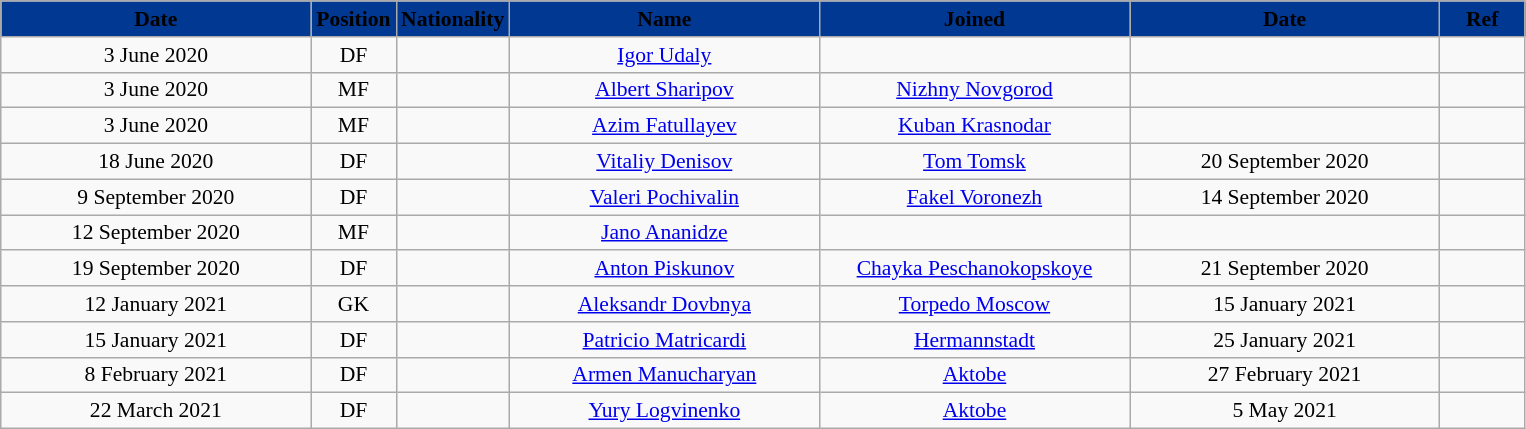<table class="wikitable"  style="text-align:center; font-size:90%; ">
<tr>
<th style="background:#003892; color:black; width:200px;">Date</th>
<th style="background:#003892; color:black; width:50px;">Position</th>
<th style="background:#003892; color:black; width:50px;">Nationality</th>
<th style="background:#003892; color:black; width:200px;">Name</th>
<th style="background:#003892; color:black; width:200px;">Joined</th>
<th style="background:#003892; color:black; width:200px;">Date</th>
<th style="background:#003892; color:black; width:50px;">Ref</th>
</tr>
<tr>
<td>3 June 2020</td>
<td>DF</td>
<td></td>
<td><a href='#'>Igor Udaly</a></td>
<td></td>
<td></td>
<td></td>
</tr>
<tr>
<td>3 June 2020</td>
<td>MF</td>
<td></td>
<td><a href='#'>Albert Sharipov</a></td>
<td><a href='#'>Nizhny Novgorod</a></td>
<td></td>
<td></td>
</tr>
<tr>
<td>3 June 2020</td>
<td>MF</td>
<td></td>
<td><a href='#'>Azim Fatullayev</a></td>
<td><a href='#'>Kuban Krasnodar</a></td>
<td></td>
<td></td>
</tr>
<tr>
<td>18 June 2020</td>
<td>DF</td>
<td></td>
<td><a href='#'>Vitaliy Denisov</a></td>
<td><a href='#'>Tom Tomsk</a></td>
<td>20 September 2020</td>
<td></td>
</tr>
<tr>
<td>9 September 2020</td>
<td>DF</td>
<td></td>
<td><a href='#'>Valeri Pochivalin</a></td>
<td><a href='#'>Fakel Voronezh</a></td>
<td>14 September 2020</td>
<td></td>
</tr>
<tr>
<td>12 September 2020</td>
<td>MF</td>
<td></td>
<td><a href='#'>Jano Ananidze</a></td>
<td></td>
<td></td>
<td></td>
</tr>
<tr>
<td>19 September 2020</td>
<td>DF</td>
<td></td>
<td><a href='#'>Anton Piskunov</a></td>
<td><a href='#'>Chayka Peschanokopskoye</a></td>
<td>21 September 2020</td>
<td></td>
</tr>
<tr>
<td>12 January 2021</td>
<td>GK</td>
<td></td>
<td><a href='#'>Aleksandr Dovbnya</a></td>
<td><a href='#'>Torpedo Moscow</a></td>
<td>15 January 2021</td>
<td></td>
</tr>
<tr>
<td>15 January 2021</td>
<td>DF</td>
<td></td>
<td><a href='#'>Patricio Matricardi</a></td>
<td><a href='#'>Hermannstadt</a></td>
<td>25 January 2021</td>
<td></td>
</tr>
<tr>
<td>8 February 2021</td>
<td>DF</td>
<td></td>
<td><a href='#'>Armen Manucharyan</a></td>
<td><a href='#'>Aktobe</a></td>
<td>27 February 2021</td>
<td></td>
</tr>
<tr>
<td>22 March 2021</td>
<td>DF</td>
<td></td>
<td><a href='#'>Yury Logvinenko</a></td>
<td><a href='#'>Aktobe</a></td>
<td>5 May 2021</td>
<td></td>
</tr>
</table>
